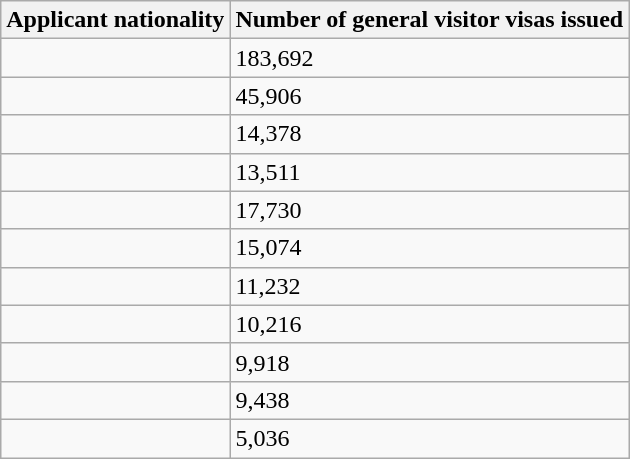<table class="wikitable sortable">
<tr>
<th>Applicant nationality</th>
<th>Number of general visitor visas issued</th>
</tr>
<tr>
<td></td>
<td>183,692</td>
</tr>
<tr>
<td></td>
<td>45,906</td>
</tr>
<tr>
<td></td>
<td>14,378</td>
</tr>
<tr>
<td></td>
<td>13,511</td>
</tr>
<tr>
<td></td>
<td>17,730</td>
</tr>
<tr>
<td></td>
<td>15,074</td>
</tr>
<tr>
<td></td>
<td>11,232</td>
</tr>
<tr>
<td></td>
<td>10,216</td>
</tr>
<tr>
<td></td>
<td>9,918</td>
</tr>
<tr>
<td></td>
<td>9,438</td>
</tr>
<tr>
<td></td>
<td>5,036</td>
</tr>
</table>
